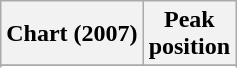<table class="wikitable">
<tr>
<th>Chart (2007)</th>
<th>Peak<br>position</th>
</tr>
<tr>
</tr>
<tr>
</tr>
<tr>
</tr>
<tr>
</tr>
<tr>
</tr>
<tr>
</tr>
<tr>
</tr>
<tr>
</tr>
<tr>
</tr>
<tr>
</tr>
</table>
